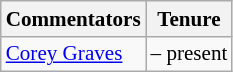<table class="sortable wikitable" style="font-size:88%; text-align:left;">
<tr>
<th>Commentators</th>
<th>Tenure</th>
</tr>
<tr>
<td><a href='#'>Corey Graves</a></td>
<td> – present</td>
</tr>
</table>
